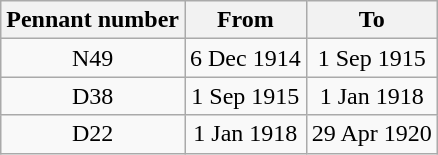<table class="wikitable" style="text-align:center">
<tr>
<th>Pennant number</th>
<th>From</th>
<th>To</th>
</tr>
<tr>
<td>N49</td>
<td>6 Dec 1914</td>
<td>1 Sep 1915</td>
</tr>
<tr>
<td>D38</td>
<td>1 Sep 1915</td>
<td>1 Jan 1918</td>
</tr>
<tr>
<td>D22</td>
<td>1 Jan 1918</td>
<td>29 Apr 1920</td>
</tr>
</table>
